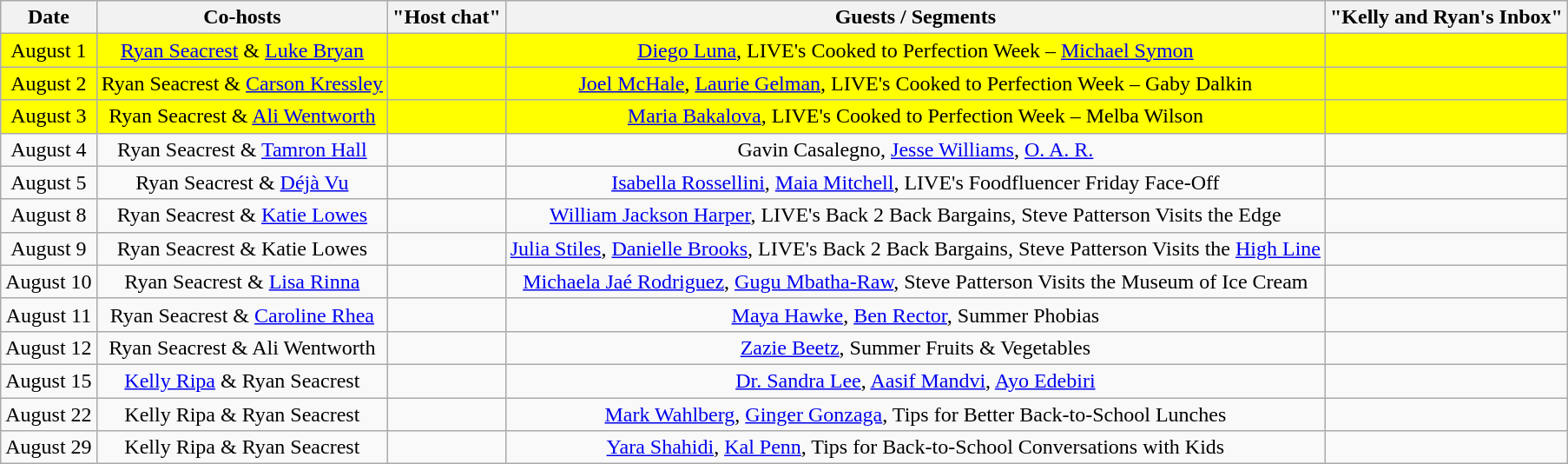<table class="wikitable sortable" style="text-align:center;">
<tr>
<th>Date</th>
<th>Co-hosts</th>
<th>"Host chat"</th>
<th>Guests / Segments</th>
<th>"Kelly and Ryan's Inbox"</th>
</tr>
<tr style="background:yellow;">
<td>August 1</td>
<td><a href='#'>Ryan Seacrest</a> & <a href='#'>Luke Bryan</a></td>
<td></td>
<td><a href='#'>Diego Luna</a>, LIVE's Cooked to Perfection Week – <a href='#'>Michael Symon</a></td>
<td></td>
</tr>
<tr style="background:yellow;">
<td>August 2</td>
<td>Ryan Seacrest & <a href='#'>Carson Kressley</a></td>
<td></td>
<td><a href='#'>Joel McHale</a>, <a href='#'>Laurie Gelman</a>, LIVE's Cooked to Perfection Week – Gaby Dalkin</td>
<td></td>
</tr>
<tr style="background:yellow;">
<td>August 3</td>
<td>Ryan Seacrest & <a href='#'>Ali Wentworth</a></td>
<td></td>
<td><a href='#'>Maria Bakalova</a>, LIVE's Cooked to Perfection Week – Melba Wilson</td>
<td></td>
</tr>
<tr>
<td>August 4</td>
<td>Ryan Seacrest & <a href='#'>Tamron Hall</a></td>
<td></td>
<td>Gavin Casalegno, <a href='#'>Jesse Williams</a>, <a href='#'>O. A. R.</a></td>
<td></td>
</tr>
<tr>
<td>August 5</td>
<td>Ryan Seacrest & <a href='#'>Déjà Vu</a></td>
<td></td>
<td><a href='#'>Isabella Rossellini</a>, <a href='#'>Maia Mitchell</a>, LIVE's Foodfluencer Friday Face-Off</td>
<td></td>
</tr>
<tr>
<td>August 8</td>
<td>Ryan Seacrest & <a href='#'>Katie Lowes</a></td>
<td></td>
<td><a href='#'>William Jackson Harper</a>, LIVE's Back 2 Back Bargains, Steve Patterson Visits the Edge</td>
<td></td>
</tr>
<tr>
<td>August 9</td>
<td>Ryan Seacrest & Katie Lowes</td>
<td></td>
<td><a href='#'>Julia Stiles</a>, <a href='#'>Danielle Brooks</a>, LIVE's Back 2 Back Bargains, Steve Patterson Visits the <a href='#'>High Line</a></td>
<td></td>
</tr>
<tr>
<td>August 10</td>
<td>Ryan Seacrest & <a href='#'>Lisa Rinna</a></td>
<td></td>
<td><a href='#'>Michaela Jaé Rodriguez</a>, <a href='#'>Gugu Mbatha-Raw</a>, Steve Patterson Visits the Museum of Ice Cream</td>
<td></td>
</tr>
<tr>
<td>August 11</td>
<td>Ryan Seacrest & <a href='#'>Caroline Rhea</a></td>
<td></td>
<td><a href='#'>Maya Hawke</a>, <a href='#'>Ben Rector</a>, Summer Phobias</td>
<td></td>
</tr>
<tr>
<td>August 12</td>
<td>Ryan Seacrest & Ali Wentworth</td>
<td></td>
<td><a href='#'>Zazie Beetz</a>, Summer Fruits & Vegetables</td>
<td></td>
</tr>
<tr>
<td>August 15</td>
<td><a href='#'>Kelly Ripa</a> & Ryan Seacrest</td>
<td></td>
<td><a href='#'>Dr. Sandra Lee</a>, <a href='#'>Aasif Mandvi</a>, <a href='#'>Ayo Edebiri</a></td>
<td></td>
</tr>
<tr>
<td>August 22</td>
<td>Kelly Ripa & Ryan Seacrest</td>
<td></td>
<td><a href='#'>Mark Wahlberg</a>, <a href='#'>Ginger Gonzaga</a>, Tips for Better Back-to-School Lunches</td>
<td></td>
</tr>
<tr>
<td>August 29</td>
<td>Kelly Ripa & Ryan Seacrest</td>
<td></td>
<td><a href='#'>Yara Shahidi</a>, <a href='#'>Kal Penn</a>, Tips for Back-to-School Conversations with Kids</td>
<td></td>
</tr>
</table>
